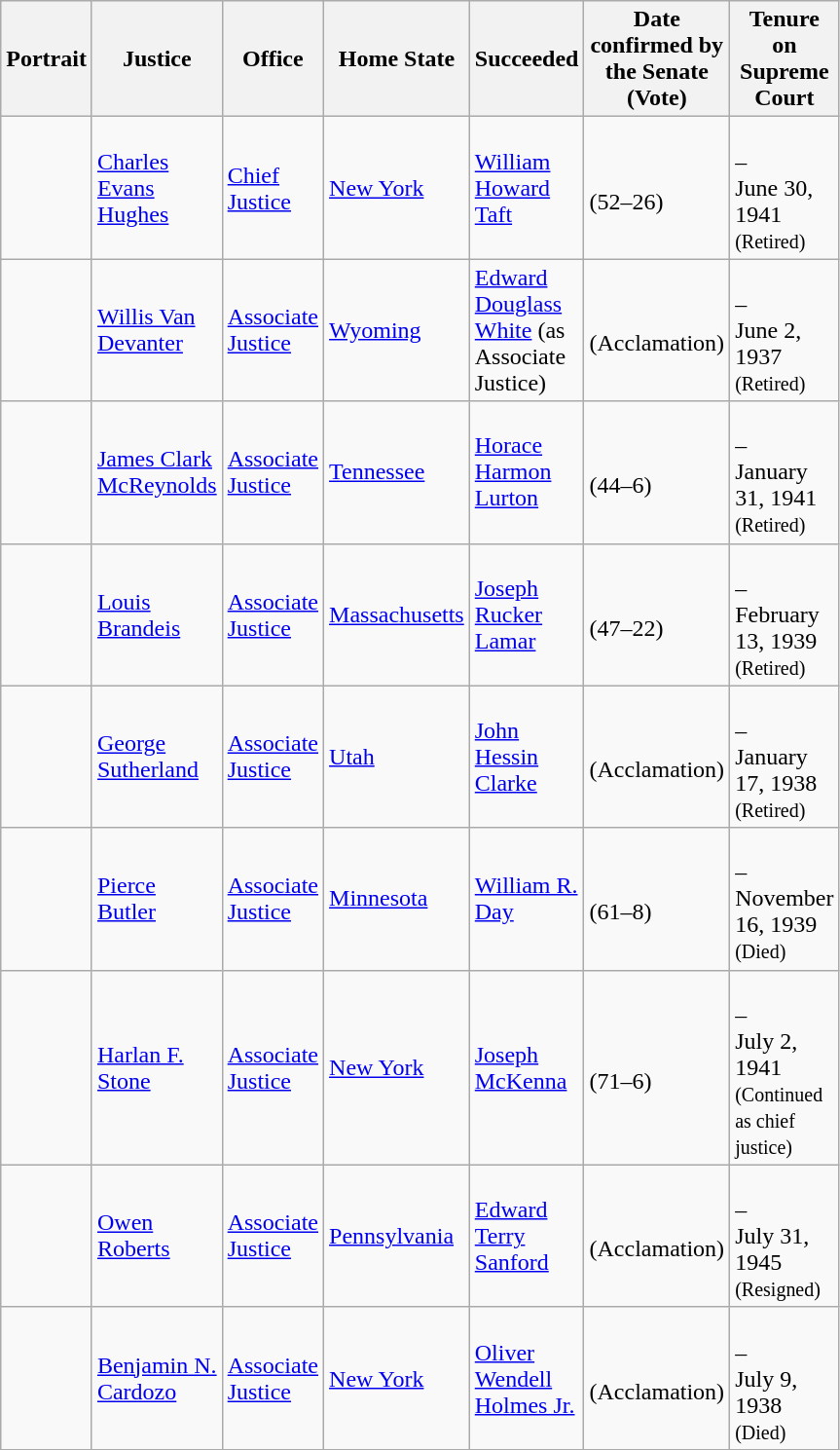<table class="wikitable sortable">
<tr>
<th scope="col" style="width: 10px;">Portrait</th>
<th scope="col" style="width: 10px;">Justice</th>
<th scope="col" style="width: 10px;">Office</th>
<th scope="col" style="width: 10px;">Home State</th>
<th scope="col" style="width: 10px;">Succeeded</th>
<th scope="col" style="width: 10px;">Date confirmed by the Senate<br>(Vote)</th>
<th scope="col" style="width: 10px;">Tenure on Supreme Court</th>
</tr>
<tr>
<td></td>
<td><a href='#'>Charles Evans Hughes</a></td>
<td><a href='#'>Chief Justice</a></td>
<td><a href='#'>New York</a></td>
<td><a href='#'>William Howard Taft</a></td>
<td><br>(52–26)</td>
<td><br>–<br>June 30, 1941<br><small>(Retired)</small></td>
</tr>
<tr>
<td></td>
<td><a href='#'>Willis Van Devanter</a></td>
<td><a href='#'>Associate Justice</a></td>
<td><a href='#'>Wyoming</a></td>
<td><a href='#'>Edward Douglass White</a> (as Associate Justice)</td>
<td><br>(Acclamation)</td>
<td><br>–<br>June 2, 1937<br><small>(Retired)</small></td>
</tr>
<tr>
<td></td>
<td><a href='#'>James Clark McReynolds</a></td>
<td><a href='#'>Associate Justice</a></td>
<td><a href='#'>Tennessee</a></td>
<td><a href='#'>Horace Harmon Lurton</a></td>
<td><br>(44–6)</td>
<td><br>–<br>January 31, 1941<br><small>(Retired)</small></td>
</tr>
<tr>
<td></td>
<td><a href='#'>Louis Brandeis</a></td>
<td><a href='#'>Associate Justice</a></td>
<td><a href='#'>Massachusetts</a></td>
<td><a href='#'>Joseph Rucker Lamar</a></td>
<td><br>(47–22)</td>
<td><br>–<br>February 13, 1939<br><small>(Retired)</small></td>
</tr>
<tr>
<td></td>
<td><a href='#'>George Sutherland</a></td>
<td><a href='#'>Associate Justice</a></td>
<td><a href='#'>Utah</a></td>
<td><a href='#'>John Hessin Clarke</a></td>
<td><br>(Acclamation)</td>
<td><br>–<br>January 17, 1938<br><small>(Retired)</small></td>
</tr>
<tr>
<td></td>
<td><a href='#'>Pierce Butler</a></td>
<td><a href='#'>Associate Justice</a></td>
<td><a href='#'>Minnesota</a></td>
<td><a href='#'>William R. Day</a></td>
<td><br>(61–8)</td>
<td><br>–<br>November 16, 1939<br><small>(Died)</small></td>
</tr>
<tr>
<td></td>
<td><a href='#'>Harlan F. Stone</a></td>
<td><a href='#'>Associate Justice</a></td>
<td><a href='#'>New York</a></td>
<td><a href='#'>Joseph McKenna</a></td>
<td><br>(71–6)</td>
<td><br>–<br>July 2, 1941<br><small>(Continued as chief justice)</small></td>
</tr>
<tr>
<td></td>
<td><a href='#'>Owen Roberts</a></td>
<td><a href='#'>Associate Justice</a></td>
<td><a href='#'>Pennsylvania</a></td>
<td><a href='#'>Edward Terry Sanford</a></td>
<td><br>(Acclamation)</td>
<td><br>–<br>July 31, 1945<br><small>(Resigned)</small></td>
</tr>
<tr>
<td></td>
<td><a href='#'>Benjamin N. Cardozo</a></td>
<td><a href='#'>Associate Justice</a></td>
<td><a href='#'>New York</a></td>
<td><a href='#'>Oliver Wendell Holmes Jr.</a></td>
<td><br>(Acclamation)</td>
<td><br>–<br>July 9, 1938<br><small>(Died)</small></td>
</tr>
<tr>
</tr>
</table>
